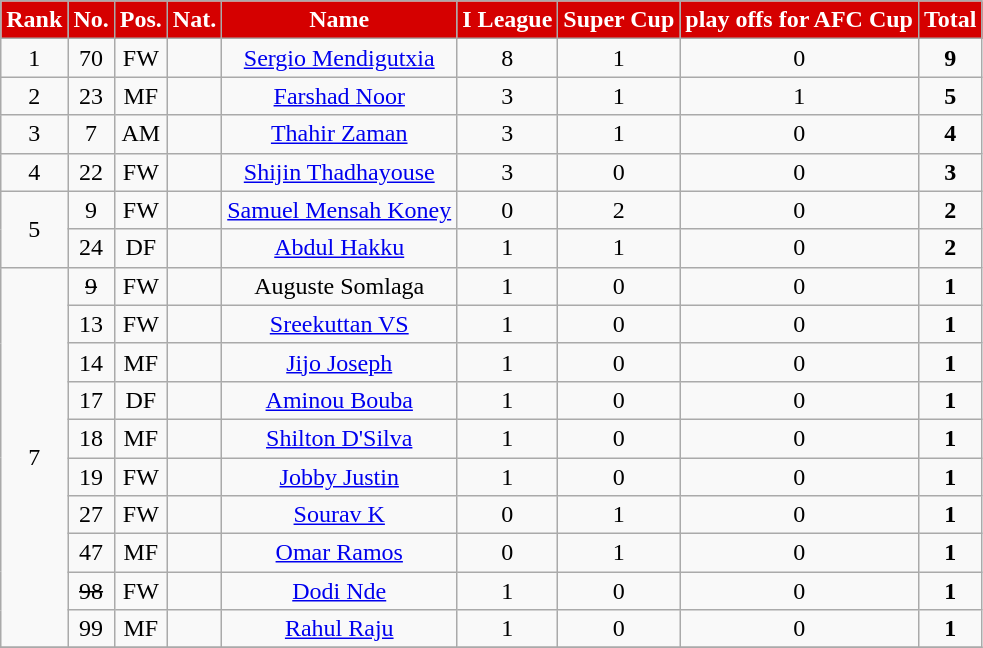<table class="wikitable sortable" style="text-align:center">
<tr>
<th style="background:#d50000; color:white; text-align:center;">Rank</th>
<th style="background:#d50000; color:white; text-align:center;">No.</th>
<th style="background:#d50000; color:white; text-align:center;">Pos.</th>
<th style="background:#d50000; color:white; text-align:center;">Nat.</th>
<th style="background:#d50000; color:white; text-align:center;">Name</th>
<th style="background:#d50000; color:white; text-align:center;">I League</th>
<th style="background:#d50000; color:white; text-align:center;">Super Cup</th>
<th style="background:#d50000; color:white; text-align:center;">play offs for AFC Cup</th>
<th style="background:#d50000; color:white; text-align:center;">Total</th>
</tr>
<tr>
<td rowspan="1">1</td>
<td>70</td>
<td>FW</td>
<td></td>
<td><a href='#'>Sergio Mendigutxia</a></td>
<td>8</td>
<td>1</td>
<td>0</td>
<td><strong>9</strong></td>
</tr>
<tr>
<td rowspan="1">2</td>
<td>23</td>
<td>MF</td>
<td></td>
<td><a href='#'>Farshad Noor</a></td>
<td>3</td>
<td>1</td>
<td>1</td>
<td><strong>5</strong></td>
</tr>
<tr>
<td rowspan="1">3</td>
<td>7</td>
<td>AM</td>
<td></td>
<td><a href='#'>Thahir Zaman</a></td>
<td>3</td>
<td>1</td>
<td>0</td>
<td><strong>4</strong></td>
</tr>
<tr>
<td rowspan="1">4</td>
<td>22</td>
<td>FW</td>
<td></td>
<td><a href='#'>Shijin Thadhayouse</a></td>
<td>3</td>
<td>0</td>
<td>0</td>
<td><strong>3</strong></td>
</tr>
<tr>
<td rowspan="2">5</td>
<td>9</td>
<td>FW</td>
<td></td>
<td><a href='#'>Samuel Mensah Koney</a></td>
<td>0</td>
<td>2</td>
<td>0</td>
<td><strong>2</strong></td>
</tr>
<tr>
<td>24</td>
<td>DF</td>
<td></td>
<td><a href='#'>Abdul Hakku</a></td>
<td>1</td>
<td>1</td>
<td>0</td>
<td><strong>2</strong></td>
</tr>
<tr>
<td rowspan="10">7</td>
<td><s>9</s></td>
<td>FW</td>
<td></td>
<td>Auguste Somlaga</td>
<td>1</td>
<td>0</td>
<td>0</td>
<td><strong>1</strong></td>
</tr>
<tr>
<td>13</td>
<td>FW</td>
<td></td>
<td><a href='#'>Sreekuttan VS</a></td>
<td>1</td>
<td>0</td>
<td>0</td>
<td><strong>1</strong></td>
</tr>
<tr>
<td>14</td>
<td>MF</td>
<td></td>
<td><a href='#'>Jijo Joseph</a></td>
<td>1</td>
<td>0</td>
<td>0</td>
<td><strong>1</strong></td>
</tr>
<tr>
<td>17</td>
<td>DF</td>
<td></td>
<td><a href='#'>Aminou Bouba</a></td>
<td>1</td>
<td>0</td>
<td>0</td>
<td><strong>1</strong></td>
</tr>
<tr>
<td>18</td>
<td>MF</td>
<td></td>
<td><a href='#'>Shilton D'Silva</a></td>
<td>1</td>
<td>0</td>
<td>0</td>
<td><strong>1</strong></td>
</tr>
<tr>
<td>19</td>
<td>FW</td>
<td></td>
<td><a href='#'>Jobby Justin</a></td>
<td>1</td>
<td>0</td>
<td>0</td>
<td><strong>1</strong></td>
</tr>
<tr>
<td>27</td>
<td>FW</td>
<td></td>
<td><a href='#'>Sourav K</a></td>
<td>0</td>
<td>1</td>
<td>0</td>
<td><strong>1</strong></td>
</tr>
<tr>
<td>47</td>
<td>MF</td>
<td></td>
<td><a href='#'>Omar Ramos</a></td>
<td>0</td>
<td>1</td>
<td>0</td>
<td><strong>1</strong></td>
</tr>
<tr>
<td><s>98</s></td>
<td>FW</td>
<td></td>
<td><a href='#'>Dodi Nde</a></td>
<td>1</td>
<td>0</td>
<td>0</td>
<td><strong>1</strong></td>
</tr>
<tr>
<td>99</td>
<td>MF</td>
<td></td>
<td><a href='#'>Rahul Raju</a></td>
<td>1</td>
<td>0</td>
<td>0</td>
<td><strong>1</strong></td>
</tr>
<tr>
</tr>
</table>
